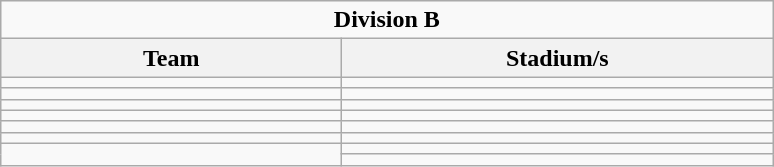<table class="wikitable">
<tr>
<td colspan=3 align=center><strong>Division B</strong></td>
</tr>
<tr>
<th width="220">Team</th>
<th width="280">Stadium/s</th>
</tr>
<tr>
<td></td>
<td></td>
</tr>
<tr>
<td></td>
<td></td>
</tr>
<tr>
<td></td>
<td></td>
</tr>
<tr>
<td></td>
<td></td>
</tr>
<tr>
<td></td>
<td></td>
</tr>
<tr>
<td></td>
<td></td>
</tr>
<tr>
<td rowspan=2></td>
<td></td>
</tr>
<tr>
<td></td>
</tr>
</table>
